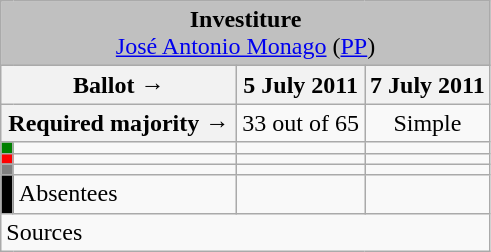<table class="wikitable" style="text-align:center;">
<tr>
<td colspan="4" align="center" bgcolor="#C0C0C0"><strong>Investiture</strong><br><a href='#'>José Antonio Monago</a> (<a href='#'>PP</a>)</td>
</tr>
<tr>
<th colspan="2" width="150px">Ballot →</th>
<th>5 July 2011</th>
<th>7 July 2011</th>
</tr>
<tr>
<th colspan="2">Required majority →</th>
<td>33 out of 65 </td>
<td>Simple </td>
</tr>
<tr>
<th width="1px" style="background:green;"></th>
<td align="left"></td>
<td></td>
<td></td>
</tr>
<tr>
<th style="color:inherit;background:red;"></th>
<td align="left"></td>
<td></td>
<td></td>
</tr>
<tr>
<th style="color:inherit;background:gray;"></th>
<td align="left"></td>
<td></td>
<td></td>
</tr>
<tr>
<th style="color:inherit;background:black;"></th>
<td align="left"><span>Absentees</span></td>
<td></td>
<td></td>
</tr>
<tr>
<td align="left" colspan="4">Sources</td>
</tr>
</table>
